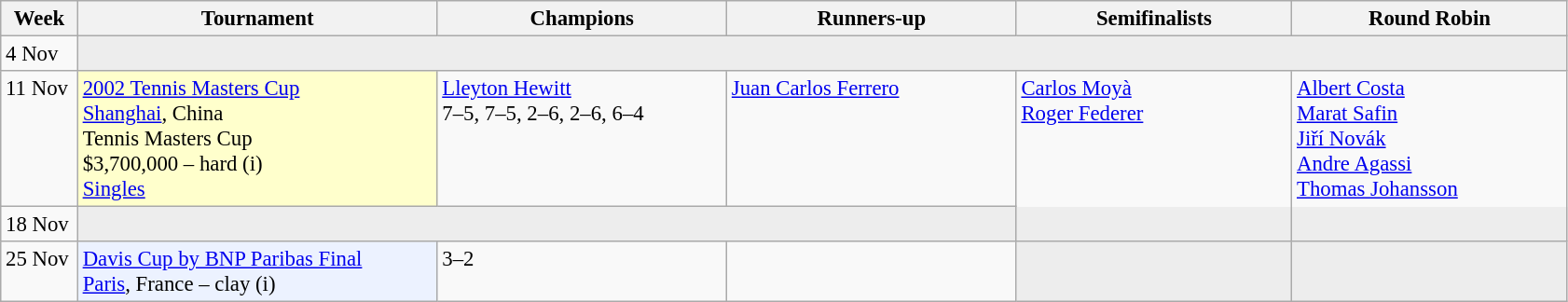<table class=wikitable style=font-size:95%>
<tr>
<th style="width:48px;">Week</th>
<th style="width:250px;">Tournament</th>
<th style="width:200px;">Champions</th>
<th style="width:200px;">Runners-up</th>
<th style="width:190px;">Semifinalists</th>
<th style="width:190px;">Round Robin</th>
</tr>
<tr valign=top>
<td rowspan=1>4 Nov</td>
<td colspan=5 bgcolor="#ededed"></td>
</tr>
<tr valign=top>
<td>11 Nov</td>
<td bgcolor=#FFFFCC><a href='#'>2002 Tennis Masters Cup</a><br> <a href='#'>Shanghai</a>, China<br>Tennis Masters Cup<br>$3,700,000 – hard (i) <br> <a href='#'>Singles</a></td>
<td> <a href='#'>Lleyton Hewitt</a> <br>7–5, 7–5, 2–6, 2–6, 6–4</td>
<td> <a href='#'>Juan Carlos Ferrero</a></td>
<td rowspan=2> <a href='#'>Carlos Moyà</a> <br> <a href='#'>Roger Federer</a></td>
<td rowspan=2> <a href='#'>Albert Costa</a> <br>  <a href='#'>Marat Safin</a> <br> <a href='#'>Jiří Novák</a>  <br>  <a href='#'>Andre Agassi</a> <br> <a href='#'>Thomas Johansson</a></td>
</tr>
<tr valign=top>
<td rowspan=1>18 Nov</td>
<td colspan=5 bgcolor="#ededed"></td>
</tr>
<tr valign=top>
<td>25 Nov</td>
<td style="background:#ECF2FF;"><a href='#'>Davis Cup by BNP Paribas Final</a><br><a href='#'>Paris</a>, France – clay (i)</td>
<td> 3–2</td>
<td></td>
<td bgcolor=#ededed></td>
<td bgcolor=#ededed></td>
</tr>
</table>
